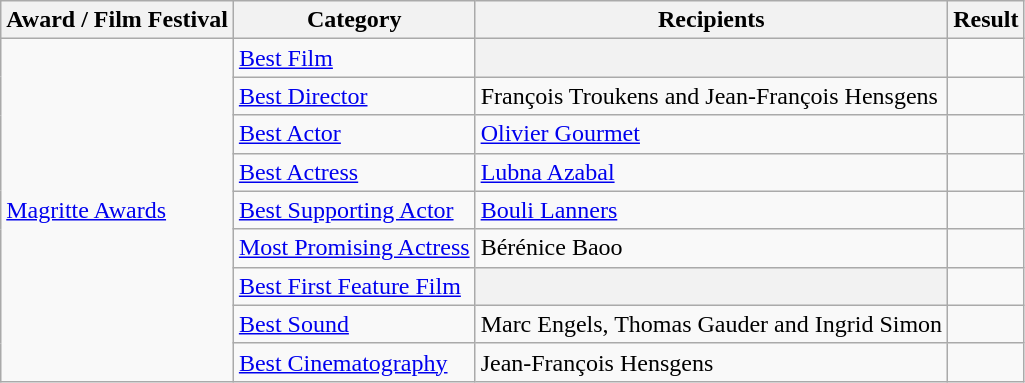<table class="wikitable plainrowheaders sortable">
<tr>
<th scope="col">Award / Film Festival</th>
<th scope="col">Category</th>
<th scope="col">Recipients</th>
<th scope="col">Result</th>
</tr>
<tr>
<td rowspan=9><a href='#'>Magritte Awards</a></td>
<td><a href='#'>Best Film</a></td>
<th></th>
<td></td>
</tr>
<tr>
<td><a href='#'>Best Director</a></td>
<td>François Troukens and Jean-François Hensgens</td>
<td></td>
</tr>
<tr>
<td><a href='#'>Best Actor</a></td>
<td><a href='#'>Olivier Gourmet</a></td>
<td></td>
</tr>
<tr>
<td><a href='#'>Best Actress</a></td>
<td><a href='#'>Lubna Azabal</a></td>
<td></td>
</tr>
<tr>
<td><a href='#'>Best Supporting Actor</a></td>
<td><a href='#'>Bouli Lanners</a></td>
<td></td>
</tr>
<tr>
<td><a href='#'>Most Promising Actress</a></td>
<td>Bérénice Baoo</td>
<td></td>
</tr>
<tr>
<td><a href='#'>Best First Feature Film</a></td>
<th></th>
<td></td>
</tr>
<tr>
<td><a href='#'>Best Sound</a></td>
<td>Marc Engels, Thomas Gauder and Ingrid Simon</td>
<td></td>
</tr>
<tr>
<td><a href='#'>Best Cinematography</a></td>
<td>Jean-François Hensgens</td>
<td></td>
</tr>
</table>
